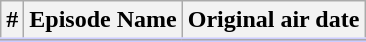<table class="wikitable"  style="background:#fff;">
<tr style="border-bottom:3px solid #CCF">
<th>#</th>
<th>Episode Name</th>
<th>Original air date</th>
</tr>
<tr>
</tr>
</table>
